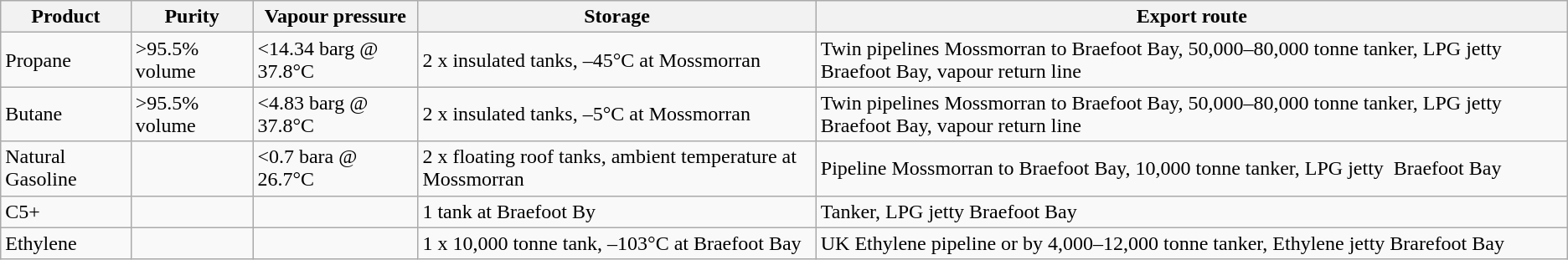<table class="wikitable">
<tr>
<th>Product</th>
<th>Purity</th>
<th>Vapour pressure</th>
<th>Storage</th>
<th>Export route</th>
</tr>
<tr>
<td>Propane</td>
<td>>95.5% volume</td>
<td><14.34 barg @ 37.8°C</td>
<td>2 x insulated tanks, –45°C at  Mossmorran</td>
<td>Twin pipelines Mossmorran to Braefoot Bay, 50,000–80,000 tonne tanker, LPG jetty Braefoot Bay, vapour return line</td>
</tr>
<tr>
<td>Butane</td>
<td>>95.5% volume</td>
<td><4.83 barg @ 37.8°C</td>
<td>2 x insulated tanks, –5°C at  Mossmorran</td>
<td>Twin pipelines Mossmorran to Braefoot Bay, 50,000–80,000 tonne tanker, LPG jetty Braefoot Bay, vapour return line</td>
</tr>
<tr>
<td>Natural Gasoline</td>
<td></td>
<td><0.7 bara @ 26.7°C</td>
<td>2 x floating roof tanks, ambient temperature at Mossmorran</td>
<td>Pipeline Mossmorran to Braefoot Bay, 10,000 tonne  tanker, LPG jetty  Braefoot Bay</td>
</tr>
<tr>
<td>C5+</td>
<td></td>
<td></td>
<td>1 tank at Braefoot By</td>
<td>Tanker, LPG jetty Braefoot Bay</td>
</tr>
<tr>
<td>Ethylene</td>
<td></td>
<td></td>
<td>1 x 10,000 tonne tank, –103°C at Braefoot Bay</td>
<td>UK Ethylene pipeline or by 4,000–12,000  tonne tanker, Ethylene jetty Brarefoot Bay</td>
</tr>
</table>
